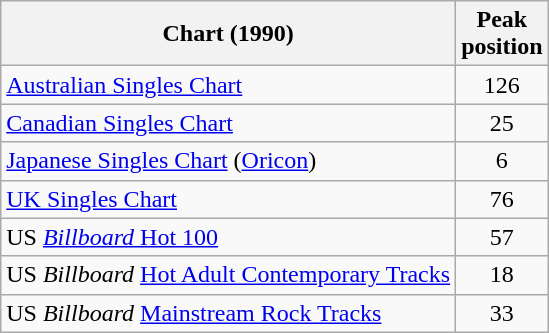<table class="wikitable sortable">
<tr>
<th>Chart (1990)</th>
<th>Peak<br>position</th>
</tr>
<tr>
<td><a href='#'>Australian Singles Chart</a></td>
<td style="text-align:center;">126</td>
</tr>
<tr>
<td><a href='#'>Canadian Singles Chart</a></td>
<td style="text-align:center;">25</td>
</tr>
<tr>
<td><a href='#'>Japanese Singles Chart</a> (<a href='#'>Oricon</a>)</td>
<td style="text-align:center;">6</td>
</tr>
<tr>
<td><a href='#'>UK Singles Chart</a></td>
<td style="text-align:center;">76</td>
</tr>
<tr>
<td>US <a href='#'><em>Billboard</em> Hot 100</a></td>
<td style="text-align:center;">57</td>
</tr>
<tr>
<td>US <em>Billboard</em> <a href='#'>Hot Adult Contemporary Tracks</a></td>
<td style="text-align:center;">18</td>
</tr>
<tr>
<td>US <em>Billboard</em> <a href='#'>Mainstream Rock Tracks</a></td>
<td style="text-align:center;">33</td>
</tr>
</table>
